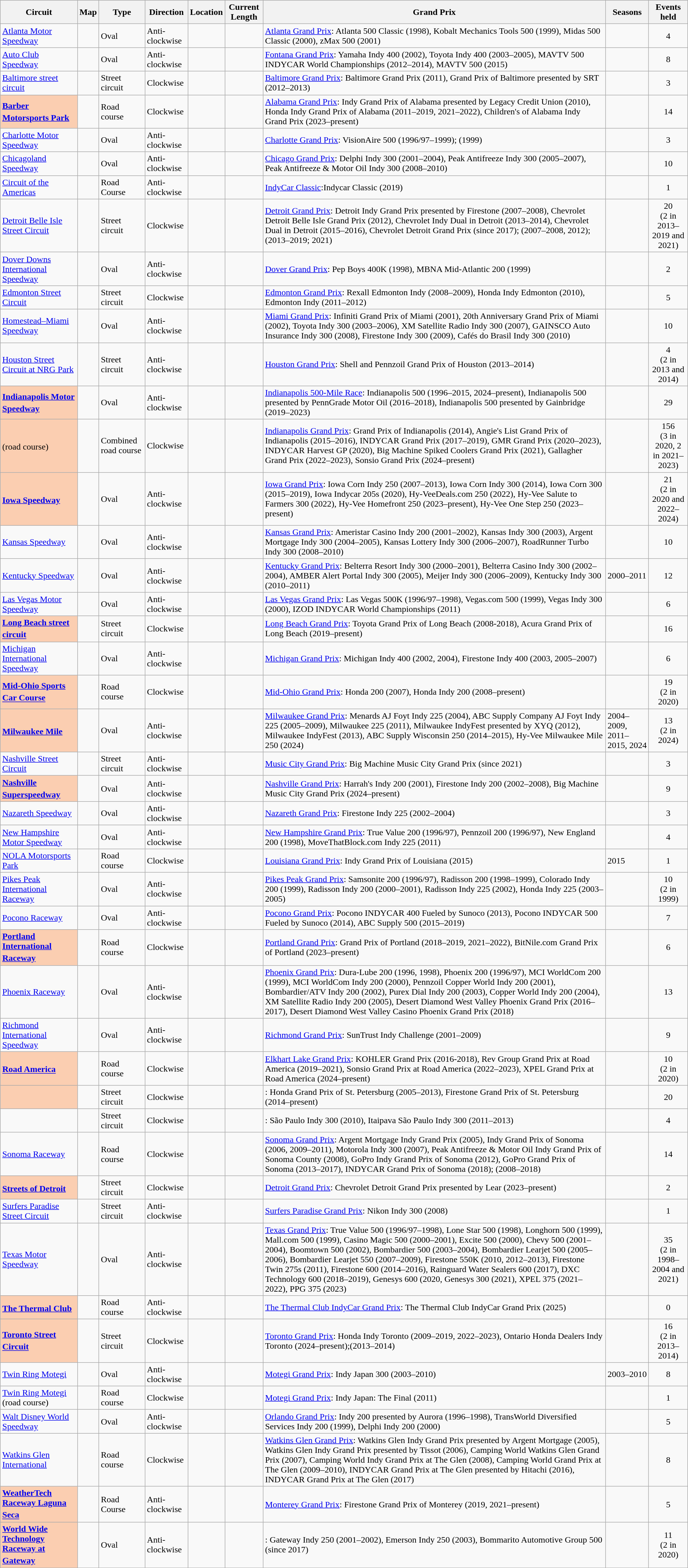<table class="wikitable sortable" width="100%">
<tr>
<th scope=col>Circuit</th>
<th scope=col class="unsortable">Map</th>
<th scope=col>Type</th>
<th scope=col>Direction</th>
<th scope=col>Location</th>
<th scope=col>Current Length</th>
<th scope=col>Grand Prix</th>
<th scope=col>Seasons</th>
<th scope=col>Events held</th>
</tr>
<tr>
<td><a href='#'>Atlanta Motor Speedway</a></td>
<td></td>
<td>Oval</td>
<td>Anti-clockwise</td>
<td></td>
<td></td>
<td><a href='#'>Atlanta Grand Prix</a>: Atlanta 500 Classic (1998), Kobalt Mechanics Tools 500 (1999), Midas 500 Classic (2000), zMax 500 (2001)</td>
<td></td>
<td align=center>4</td>
</tr>
<tr>
<td><a href='#'>Auto Club Speedway</a></td>
<td></td>
<td>Oval</td>
<td>Anti-clockwise</td>
<td></td>
<td></td>
<td><a href='#'>Fontana Grand Prix</a>: Yamaha Indy 400 (2002), Toyota Indy 400 (2003–2005), MAVTV 500 INDYCAR World Championships (2012–2014), MAVTV 500 (2015)</td>
<td></td>
<td align=center>8</td>
</tr>
<tr>
<td><a href='#'>Baltimore street circuit</a></td>
<td></td>
<td>Street circuit</td>
<td>Clockwise</td>
<td></td>
<td></td>
<td><a href='#'>Baltimore Grand Prix</a>: Baltimore Grand Prix (2011), Grand Prix of Baltimore presented by SRT (2012–2013)</td>
<td></td>
<td align=center>3</td>
</tr>
<tr>
<td style=background:#FBCEB1><strong><a href='#'>Barber Motorsports Park</a></strong><sup></sup></td>
<td></td>
<td>Road course</td>
<td>Clockwise</td>
<td></td>
<td></td>
<td><a href='#'>Alabama Grand Prix</a>: Indy Grand Prix of Alabama presented by Legacy Credit Union (2010), Honda Indy Grand Prix of Alabama (2011–2019, 2021–2022), Children's of Alabama Indy Grand Prix (2023–present)</td>
<td></td>
<td align=center>14</td>
</tr>
<tr>
<td><a href='#'>Charlotte Motor Speedway</a></td>
<td></td>
<td>Oval</td>
<td>Anti-clockwise</td>
<td></td>
<td></td>
<td><a href='#'>Charlotte Grand Prix</a>: VisionAire 500 (1996/97–1999); (1999)</td>
<td></td>
<td align=center>3</td>
</tr>
<tr>
<td><a href='#'>Chicagoland Speedway</a></td>
<td></td>
<td>Oval</td>
<td>Anti-clockwise</td>
<td></td>
<td></td>
<td><a href='#'>Chicago Grand Prix</a>: Delphi Indy 300 (2001–2004), Peak Antifreeze Indy 300 (2005–2007), Peak Antifreeze & Motor Oil Indy 300 (2008–2010)</td>
<td></td>
<td align=center>10</td>
</tr>
<tr>
<td><a href='#'>Circuit of the Americas</a></td>
<td></td>
<td>Road Course</td>
<td>Anti-clockwise</td>
<td></td>
<td></td>
<td><a href='#'>IndyCar Classic</a>:Indycar Classic (2019)</td>
<td></td>
<td align=center>1</td>
</tr>
<tr>
<td><a href='#'>Detroit Belle Isle Street Circuit</a></td>
<td></td>
<td>Street circuit</td>
<td>Clockwise</td>
<td></td>
<td></td>
<td><a href='#'>Detroit Grand Prix</a>: Detroit Indy Grand Prix presented by Firestone (2007–2008), Chevrolet Detroit Belle Isle Grand Prix (2012), Chevrolet Indy Dual in Detroit (2013–2014), Chevrolet Dual in Detroit (2015–2016), Chevrolet Detroit Grand Prix (since 2017); (2007–2008, 2012); (2013–2019; 2021)</td>
<td></td>
<td align=center>20<br>(2 in 2013–2019 and 2021)</td>
</tr>
<tr>
<td><a href='#'>Dover Downs International Speedway</a></td>
<td></td>
<td>Oval</td>
<td>Anti-clockwise</td>
<td></td>
<td></td>
<td><a href='#'>Dover Grand Prix</a>: Pep Boys 400K (1998), MBNA Mid-Atlantic 200 (1999)</td>
<td></td>
<td align=center>2</td>
</tr>
<tr>
<td><a href='#'>Edmonton Street Circuit</a></td>
<td></td>
<td>Street circuit</td>
<td>Clockwise</td>
<td></td>
<td></td>
<td><a href='#'>Edmonton Grand Prix</a>: Rexall Edmonton Indy (2008–2009), Honda Indy Edmonton (2010), Edmonton Indy (2011–2012)</td>
<td></td>
<td align=center>5</td>
</tr>
<tr>
<td><a href='#'>Homestead–Miami Speedway</a></td>
<td></td>
<td>Oval</td>
<td>Anti-clockwise</td>
<td></td>
<td></td>
<td><a href='#'>Miami Grand Prix</a>: Infiniti Grand Prix of Miami (2001), 20th Anniversary Grand Prix of Miami (2002), Toyota Indy 300 (2003–2006), XM Satellite Radio Indy 300 (2007), GAINSCO Auto Insurance Indy 300 (2008), Firestone Indy 300 (2009), Cafés do Brasil Indy 300 (2010)</td>
<td></td>
<td align=center>10</td>
</tr>
<tr>
<td><a href='#'>Houston Street Circuit at NRG Park</a></td>
<td></td>
<td>Street circuit</td>
<td>Anti-clockwise</td>
<td></td>
<td></td>
<td><a href='#'>Houston Grand Prix</a>: Shell and Pennzoil Grand Prix of Houston (2013–2014)</td>
<td></td>
<td align=center>4<br>(2 in 2013 and 2014)</td>
</tr>
<tr>
<td style=background:#FBCEB1><strong><a href='#'>Indianapolis Motor Speedway</a></strong><sup></sup></td>
<td></td>
<td>Oval</td>
<td>Anti-clockwise</td>
<td></td>
<td></td>
<td><a href='#'>Indianapolis 500-Mile Race</a>: Indianapolis 500 (1996–2015, 2024–present), Indianapolis 500 presented by PennGrade Motor Oil (2016–2018), Indianapolis 500 presented by Gainbridge (2019–2023)</td>
<td></td>
<td align=center>29</td>
</tr>
<tr>
<td style=background:#FBCEB1><strong></strong> (road course)<sup></sup></td>
<td></td>
<td>Combined road course</td>
<td>Clockwise</td>
<td></td>
<td></td>
<td><a href='#'>Indianapolis Grand Prix</a>: Grand Prix of Indianapolis (2014), Angie's List Grand Prix of Indianapolis (2015–2016), INDYCAR Grand Prix (2017–2019), GMR Grand Prix (2020–2023), INDYCAR Harvest GP (2020), Big Machine Spiked Coolers Grand Prix (2021), Gallagher Grand Prix (2022–2023), Sonsio Grand Prix (2024–present)</td>
<td></td>
<td align=center>156<br>(3 in 2020, 2 in 2021–2023)</td>
</tr>
<tr>
<td style=background:#FBCEB1><strong><a href='#'>Iowa Speedway</a></strong><sup></sup></td>
<td></td>
<td>Oval</td>
<td>Anti-clockwise</td>
<td></td>
<td></td>
<td><a href='#'>Iowa Grand Prix</a>: Iowa Corn Indy 250 (2007–2013), Iowa Corn Indy 300 (2014), Iowa Corn 300 (2015–2019), Iowa Indycar 205s (2020), Hy-VeeDeals.com 250 (2022), Hy-Vee Salute to Farmers 300 (2022), Hy-Vee Homefront 250 (2023–present), Hy-Vee One Step 250 (2023–present)</td>
<td></td>
<td align=center>21<br>(2 in 2020 and 2022–2024)</td>
</tr>
<tr>
<td><a href='#'>Kansas Speedway</a></td>
<td></td>
<td>Oval</td>
<td>Anti-clockwise</td>
<td></td>
<td></td>
<td><a href='#'>Kansas Grand Prix</a>: Ameristar Casino Indy 200 (2001–2002), Kansas Indy 300 (2003), Argent Mortgage Indy 300 (2004–2005), Kansas Lottery Indy 300 (2006–2007), RoadRunner Turbo Indy 300 (2008–2010)</td>
<td></td>
<td align=center>10</td>
</tr>
<tr>
<td><a href='#'>Kentucky Speedway</a></td>
<td></td>
<td>Oval</td>
<td>Anti-clockwise</td>
<td></td>
<td></td>
<td><a href='#'>Kentucky Grand Prix</a>: Belterra Resort Indy 300 (2000–2001), Belterra Casino Indy 300 (2002–2004), AMBER Alert Portal Indy 300 (2005), Meijer Indy 300 (2006–2009), Kentucky Indy 300 (2010–2011)</td>
<td>2000–2011</td>
<td align=center>12</td>
</tr>
<tr>
<td><a href='#'>Las Vegas Motor Speedway</a></td>
<td></td>
<td>Oval</td>
<td>Anti-clockwise</td>
<td></td>
<td></td>
<td><a href='#'>Las Vegas Grand Prix</a>: Las Vegas 500K (1996/97–1998), Vegas.com 500 (1999), Vegas Indy 300 (2000), IZOD INDYCAR World Championships (2011)</td>
<td></td>
<td align=center>6</td>
</tr>
<tr>
<td style=background:#FBCEB1><strong><a href='#'>Long Beach street circuit</a></strong><sup></sup></td>
<td></td>
<td>Street circuit</td>
<td>Clockwise</td>
<td></td>
<td></td>
<td><a href='#'>Long Beach Grand Prix</a>: Toyota Grand Prix of Long Beach (2008-2018), Acura Grand Prix of Long Beach (2019–present)</td>
<td></td>
<td align=center>16</td>
</tr>
<tr>
<td><a href='#'>Michigan International Speedway</a></td>
<td></td>
<td>Oval</td>
<td>Anti-clockwise</td>
<td></td>
<td></td>
<td><a href='#'>Michigan Grand Prix</a>: Michigan Indy 400 (2002, 2004), Firestone Indy 400 (2003, 2005–2007)</td>
<td></td>
<td align=center>6</td>
</tr>
<tr>
<td style=background:#FBCEB1><strong><a href='#'>Mid-Ohio Sports Car Course</a></strong><sup></sup></td>
<td></td>
<td>Road course</td>
<td>Clockwise</td>
<td></td>
<td></td>
<td><a href='#'>Mid-Ohio Grand Prix</a>: Honda 200 (2007), Honda Indy 200 (2008–present)</td>
<td></td>
<td align=center>19<br>(2 in 2020)</td>
</tr>
<tr>
<td style=background:#FBCEB1><strong><a href='#'>Milwaukee Mile</a><sup></sup></strong></td>
<td></td>
<td>Oval</td>
<td>Anti-clockwise</td>
<td></td>
<td></td>
<td><a href='#'>Milwaukee Grand Prix</a>: Menards AJ Foyt Indy 225 (2004), ABC Supply Company AJ Foyt Indy 225 (2005–2009), Milwaukee 225 (2011), Milwaukee IndyFest presented by XYQ (2012), Milwaukee IndyFest (2013), ABC Supply Wisconsin 250 (2014–2015), Hy-Vee Milwaukee Mile 250 (2024)</td>
<td>2004–2009, 2011–2015, 2024</td>
<td align=center>13<br>(2 in 2024)</td>
</tr>
<tr>
<td><a href='#'>Nashville Street Circuit</a></td>
<td></td>
<td>Street circuit</td>
<td>Anti-clockwise</td>
<td></td>
<td></td>
<td><a href='#'>Music City Grand Prix</a>: Big Machine Music City Grand Prix (since 2021)</td>
<td></td>
<td align=center>3</td>
</tr>
<tr>
<td style=background:#FBCEB1><strong><a href='#'>Nashville Superspeedway</a></strong><sup></sup></td>
<td></td>
<td>Oval</td>
<td>Anti-clockwise</td>
<td></td>
<td></td>
<td><a href='#'>Nashville Grand Prix</a>: Harrah's Indy 200 (2001), Firestone Indy 200 (2002–2008), Big Machine Music City Grand Prix (2024–present)</td>
<td></td>
<td align=center>9</td>
</tr>
<tr>
<td><a href='#'>Nazareth Speedway</a></td>
<td></td>
<td>Oval</td>
<td>Anti-clockwise</td>
<td></td>
<td></td>
<td><a href='#'>Nazareth Grand Prix</a>: Firestone Indy 225 (2002–2004)</td>
<td></td>
<td align=center>3</td>
</tr>
<tr>
<td><a href='#'>New Hampshire Motor Speedway</a></td>
<td></td>
<td>Oval</td>
<td>Anti-clockwise</td>
<td></td>
<td></td>
<td><a href='#'>New Hampshire Grand Prix</a>: True Value 200 (1996/97), Pennzoil 200 (1996/97), New England 200 (1998), MoveThatBlock.com Indy 225 (2011)</td>
<td></td>
<td align=center>4</td>
</tr>
<tr>
<td><a href='#'>NOLA Motorsports Park</a></td>
<td></td>
<td>Road course</td>
<td>Clockwise</td>
<td></td>
<td></td>
<td><a href='#'>Louisiana Grand Prix</a>: Indy Grand Prix of Louisiana (2015)</td>
<td>2015</td>
<td align=center>1</td>
</tr>
<tr>
<td><a href='#'>Pikes Peak International Raceway</a></td>
<td></td>
<td>Oval</td>
<td>Anti-clockwise</td>
<td></td>
<td></td>
<td><a href='#'>Pikes Peak Grand Prix</a>: Samsonite 200 (1996/97), Radisson 200 (1998–1999), Colorado Indy 200 (1999), Radisson Indy 200 (2000–2001), Radisson Indy 225 (2002), Honda Indy 225 (2003–2005)</td>
<td></td>
<td align=center>10<br>(2 in 1999)</td>
</tr>
<tr>
<td><a href='#'>Pocono Raceway</a></td>
<td></td>
<td>Oval</td>
<td>Anti-clockwise</td>
<td></td>
<td></td>
<td><a href='#'>Pocono Grand Prix</a>: Pocono INDYCAR 400 Fueled by Sunoco (2013), Pocono INDYCAR 500 Fueled by Sunoco (2014), ABC Supply 500 (2015–2019)</td>
<td></td>
<td align=center>7</td>
</tr>
<tr>
<td style=background:#FBCEB1><strong><a href='#'>Portland International Raceway</a></strong><sup></sup></td>
<td></td>
<td>Road course</td>
<td>Clockwise</td>
<td></td>
<td></td>
<td><a href='#'>Portland Grand Prix</a>: Grand Prix of Portland (2018–2019, 2021–2022), BitNile.com Grand Prix of Portland (2023–present)</td>
<td></td>
<td align=center>6</td>
</tr>
<tr>
<td><a href='#'>Phoenix Raceway</a></td>
<td></td>
<td>Oval</td>
<td>Anti-clockwise</td>
<td></td>
<td></td>
<td><a href='#'>Phoenix Grand Prix</a>: Dura-Lube 200 (1996, 1998), Phoenix 200 (1996/97), MCI WorldCom 200 (1999), MCI WorldCom Indy 200 (2000), Pennzoil Copper World Indy 200 (2001), Bombardier/ATV Indy 200 (2002), Purex Dial Indy 200 (2003), Copper World Indy 200 (2004), XM Satellite Radio Indy 200 (2005), Desert Diamond West Valley Phoenix Grand Prix (2016–2017), Desert Diamond West Valley Casino Phoenix Grand Prix (2018)</td>
<td></td>
<td align=center>13</td>
</tr>
<tr>
<td><a href='#'>Richmond International Speedway</a></td>
<td></td>
<td>Oval</td>
<td>Anti-clockwise</td>
<td></td>
<td></td>
<td><a href='#'>Richmond Grand Prix</a>: SunTrust Indy Challenge (2001–2009)</td>
<td></td>
<td align=center>9</td>
</tr>
<tr>
<td style=background:#FBCEB1><strong><a href='#'>Road America</a></strong><sup></sup></td>
<td></td>
<td>Road course</td>
<td>Clockwise</td>
<td></td>
<td></td>
<td><a href='#'>Elkhart Lake Grand Prix</a>: KOHLER Grand Prix (2016-2018), Rev Group Grand Prix at Road America (2019–2021), Sonsio Grand Prix at Road America (2022–2023), XPEL Grand Prix at Road America (2024–present)</td>
<td></td>
<td align=center>10<br>(2 in 2020)</td>
</tr>
<tr>
<td style=background:#FBCEB1><strong></strong><sup></sup></td>
<td></td>
<td>Street circuit</td>
<td>Clockwise</td>
<td></td>
<td></td>
<td>: Honda Grand Prix of St. Petersburg (2005–2013), Firestone Grand Prix of St. Petersburg (2014–present)</td>
<td></td>
<td align=center>20</td>
</tr>
<tr>
<td></td>
<td></td>
<td>Street circuit</td>
<td>Clockwise</td>
<td></td>
<td></td>
<td>: São Paulo Indy 300 (2010), Itaipava São Paulo Indy 300 (2011–2013)</td>
<td></td>
<td align=center>4</td>
</tr>
<tr>
<td><a href='#'>Sonoma Raceway</a></td>
<td></td>
<td>Road course</td>
<td>Clockwise</td>
<td></td>
<td></td>
<td><a href='#'>Sonoma Grand Prix</a>: Argent Mortgage Indy Grand Prix (2005), Indy Grand Prix of Sonoma (2006, 2009–2011), Motorola Indy 300 (2007), Peak Antifreeze & Motor Oil Indy Grand Prix of Sonoma County (2008), GoPro Indy Grand Prix of Sonoma (2012), GoPro Grand Prix of Sonoma (2013–2017), INDYCAR Grand Prix of Sonoma (2018); (2008–2018)</td>
<td></td>
<td align=center>14</td>
</tr>
<tr>
<td style=background:#FBCEB1><strong><a href='#'>Streets of Detroit</a></strong><sup></sup></td>
<td></td>
<td>Street circuit</td>
<td>Clockwise</td>
<td></td>
<td></td>
<td><a href='#'>Detroit Grand Prix</a>: Chevrolet Detroit Grand Prix presented by Lear (2023–present)</td>
<td></td>
<td align=center>2</td>
</tr>
<tr>
<td><a href='#'>Surfers Paradise Street Circuit</a></td>
<td></td>
<td>Street circuit</td>
<td>Anti-clockwise</td>
<td></td>
<td></td>
<td><a href='#'>Surfers Paradise Grand Prix</a>: Nikon Indy 300 (2008)</td>
<td></td>
<td align=center>1</td>
</tr>
<tr>
<td><a href='#'>Texas Motor Speedway</a></td>
<td></td>
<td>Oval</td>
<td>Anti-clockwise</td>
<td></td>
<td></td>
<td><a href='#'>Texas Grand Prix</a>: True Value 500 (1996/97–1998), Lone Star 500 (1998), Longhorn 500 (1999), Mall.com 500 (1999), Casino Magic 500 (2000–2001), Excite 500 (2000), Chevy 500 (2001–2004), Boomtown 500 (2002), Bombardier 500 (2003–2004), Bombardier Learjet 500 (2005–2006), Bombardier Learjet 550 (2007–2009), Firestone 550K (2010, 2012–2013), Firestone Twin 275s (2011), Firestone 600 (2014–2016), Rainguard Water Sealers 600 (2017), DXC Technology 600 (2018–2019), Genesys 600 (2020, Genesys 300 (2021), XPEL 375 (2021–2022), PPG 375 (2023)</td>
<td></td>
<td align=center>35<br>(2 in 1998–2004 and 2021)</td>
</tr>
<tr>
<td style=background:#FBCEB1><strong><a href='#'>The Thermal Club</a></strong><sup></sup></td>
<td></td>
<td>Road course</td>
<td>Anti-clockwise</td>
<td></td>
<td></td>
<td><a href='#'>The Thermal Club IndyCar Grand Prix</a>: The Thermal Club IndyCar Grand Prix (2025)</td>
<td></td>
<td align=center>0</td>
</tr>
<tr>
<td style=background:#FBCEB1><strong><a href='#'>Toronto Street Circuit</a></strong><sup></sup></td>
<td></td>
<td>Street circuit</td>
<td>Clockwise</td>
<td></td>
<td></td>
<td><a href='#'>Toronto Grand Prix</a>: Honda Indy Toronto (2009–2019, 2022–2023), Ontario Honda Dealers Indy Toronto (2024–present);(2013–2014)</td>
<td></td>
<td align=center>16<br>(2 in 2013–2014)</td>
</tr>
<tr>
<td><a href='#'>Twin Ring Motegi</a></td>
<td></td>
<td>Oval</td>
<td>Anti-clockwise</td>
<td></td>
<td></td>
<td><a href='#'>Motegi Grand Prix</a>: Indy Japan 300 (2003–2010)</td>
<td>2003–2010</td>
<td align=center>8</td>
</tr>
<tr>
<td><a href='#'>Twin Ring Motegi</a> (road course)</td>
<td></td>
<td>Road course</td>
<td>Clockwise</td>
<td></td>
<td></td>
<td><a href='#'>Motegi Grand Prix</a>: Indy Japan: The Final (2011)</td>
<td></td>
<td align=center>1</td>
</tr>
<tr>
<td><a href='#'>Walt Disney World Speedway</a></td>
<td></td>
<td>Oval</td>
<td>Anti-clockwise</td>
<td></td>
<td></td>
<td><a href='#'>Orlando Grand Prix</a>: Indy 200 presented by Aurora (1996–1998), TransWorld Diversified Services Indy 200 (1999), Delphi Indy 200 (2000)</td>
<td></td>
<td align=center>5</td>
</tr>
<tr>
<td><a href='#'>Watkins Glen International</a></td>
<td></td>
<td>Road course</td>
<td>Clockwise</td>
<td></td>
<td></td>
<td><a href='#'>Watkins Glen Grand Prix</a>: Watkins Glen Indy Grand Prix presented by Argent Mortgage (2005), Watkins Glen Indy Grand Prix presented by Tissot (2006), Camping World Watkins Glen Grand Prix (2007), Camping World Indy Grand Prix at The Glen (2008), Camping World Grand Prix at The Glen (2009–2010), INDYCAR Grand Prix at The Glen presented by Hitachi (2016), INDYCAR Grand Prix at The Glen (2017)</td>
<td></td>
<td align=center>8</td>
</tr>
<tr>
<td style=background:#FBCEB1><strong><a href='#'>WeatherTech Raceway Laguna Seca</a></strong><sup></sup></td>
<td></td>
<td>Road Course</td>
<td>Anti-clockwise</td>
<td></td>
<td></td>
<td><a href='#'>Monterey Grand Prix</a>: Firestone Grand Prix of Monterey (2019, 2021–present)</td>
<td></td>
<td align=center>5</td>
</tr>
<tr>
<td style=background:#FBCEB1><strong><a href='#'>World Wide Technology Raceway at Gateway</a><sup></sup></strong></td>
<td></td>
<td>Oval</td>
<td>Anti-clockwise</td>
<td></td>
<td></td>
<td>: Gateway Indy 250 (2001–2002), Emerson Indy 250 (2003), Bommarito Automotive Group 500 (since 2017)</td>
<td></td>
<td align=center>11<br>(2 in 2020)</td>
</tr>
</table>
